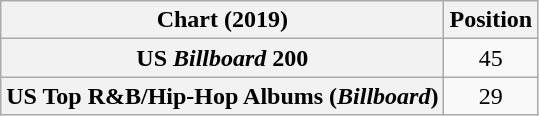<table class="wikitable sortable plainrowheaders" style="text-align:center">
<tr>
<th scope="col">Chart (2019)</th>
<th scope="col">Position</th>
</tr>
<tr>
<th scope="row">US <em>Billboard</em> 200</th>
<td>45</td>
</tr>
<tr>
<th scope="row">US Top R&B/Hip-Hop Albums (<em>Billboard</em>)</th>
<td>29</td>
</tr>
</table>
